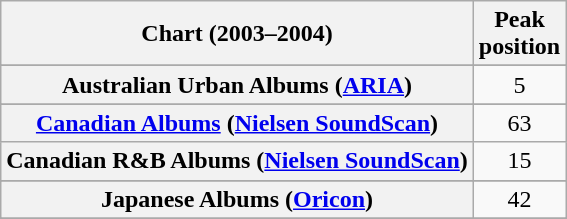<table class="wikitable sortable plainrowheaders" style="text-align:center">
<tr>
<th scope="col">Chart (2003–2004)</th>
<th scope="col">Peak<br>position</th>
</tr>
<tr>
</tr>
<tr>
<th scope="row">Australian Urban Albums (<a href='#'>ARIA</a>)</th>
<td>5</td>
</tr>
<tr>
</tr>
<tr>
</tr>
<tr>
<th scope="row"><a href='#'>Canadian Albums</a> (<a href='#'>Nielsen SoundScan</a>)</th>
<td>63</td>
</tr>
<tr>
<th scope="row">Canadian R&B Albums (<a href='#'>Nielsen SoundScan</a>)</th>
<td>15</td>
</tr>
<tr>
</tr>
<tr>
</tr>
<tr>
</tr>
<tr>
</tr>
<tr>
</tr>
<tr>
</tr>
<tr>
<th scope="row">Japanese Albums (<a href='#'>Oricon</a>)</th>
<td>42</td>
</tr>
<tr>
</tr>
<tr>
</tr>
<tr>
</tr>
<tr>
</tr>
<tr>
</tr>
<tr>
</tr>
<tr>
</tr>
<tr>
</tr>
<tr>
</tr>
</table>
